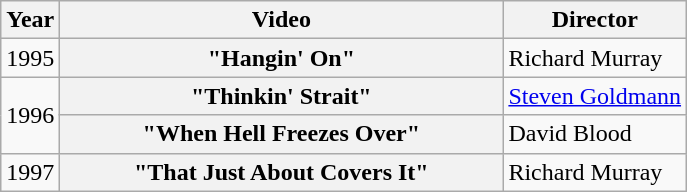<table class="wikitable plainrowheaders">
<tr>
<th>Year</th>
<th style="width:18em;">Video</th>
<th>Director</th>
</tr>
<tr>
<td>1995</td>
<th scope="row">"Hangin' On"</th>
<td>Richard Murray</td>
</tr>
<tr>
<td rowspan="2">1996</td>
<th scope="row">"Thinkin' Strait"</th>
<td><a href='#'>Steven Goldmann</a></td>
</tr>
<tr>
<th scope="row">"When Hell Freezes Over"</th>
<td>David Blood</td>
</tr>
<tr>
<td>1997</td>
<th scope="row">"That Just About Covers It"</th>
<td>Richard Murray</td>
</tr>
</table>
